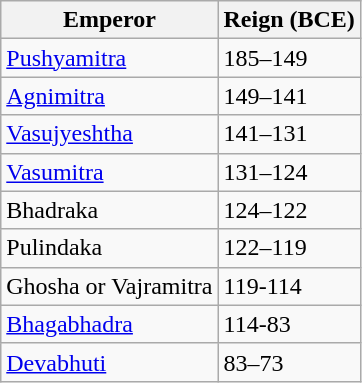<table class="wikitable">
<tr>
<th>Emperor</th>
<th>Reign (BCE)</th>
</tr>
<tr>
<td><a href='#'>Pushyamitra</a></td>
<td>185–149</td>
</tr>
<tr>
<td><a href='#'>Agnimitra</a></td>
<td>149–141</td>
</tr>
<tr>
<td><a href='#'>Vasujyeshtha</a></td>
<td>141–131</td>
</tr>
<tr>
<td><a href='#'>Vasumitra</a></td>
<td>131–124</td>
</tr>
<tr>
<td>Bhadraka</td>
<td>124–122</td>
</tr>
<tr>
<td>Pulindaka</td>
<td>122–119</td>
</tr>
<tr>
<td>Ghosha or Vajramitra</td>
<td>119-114</td>
</tr>
<tr>
<td><a href='#'>Bhagabhadra</a></td>
<td>114-83</td>
</tr>
<tr>
<td><a href='#'>Devabhuti</a></td>
<td>83–73</td>
</tr>
</table>
